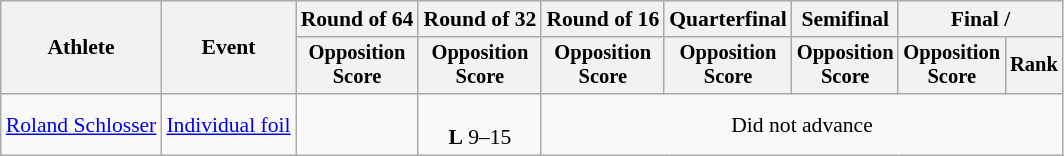<table class="wikitable" style="font-size:90%">
<tr>
<th rowspan="2">Athlete</th>
<th rowspan="2">Event</th>
<th>Round of 64</th>
<th>Round of 32</th>
<th>Round of 16</th>
<th>Quarterfinal</th>
<th>Semifinal</th>
<th colspan=2>Final / </th>
</tr>
<tr style="font-size:95%">
<th>Opposition <br> Score</th>
<th>Opposition <br> Score</th>
<th>Opposition <br> Score</th>
<th>Opposition <br> Score</th>
<th>Opposition <br> Score</th>
<th>Opposition <br> Score</th>
<th>Rank</th>
</tr>
<tr align=center>
<td align=left><a href='#'>Roland Schlosser</a></td>
<td align=left><a href='#'>Individual foil</a></td>
<td></td>
<td><br><strong>L</strong> 9–15</td>
<td colspan=5>Did not advance</td>
</tr>
</table>
